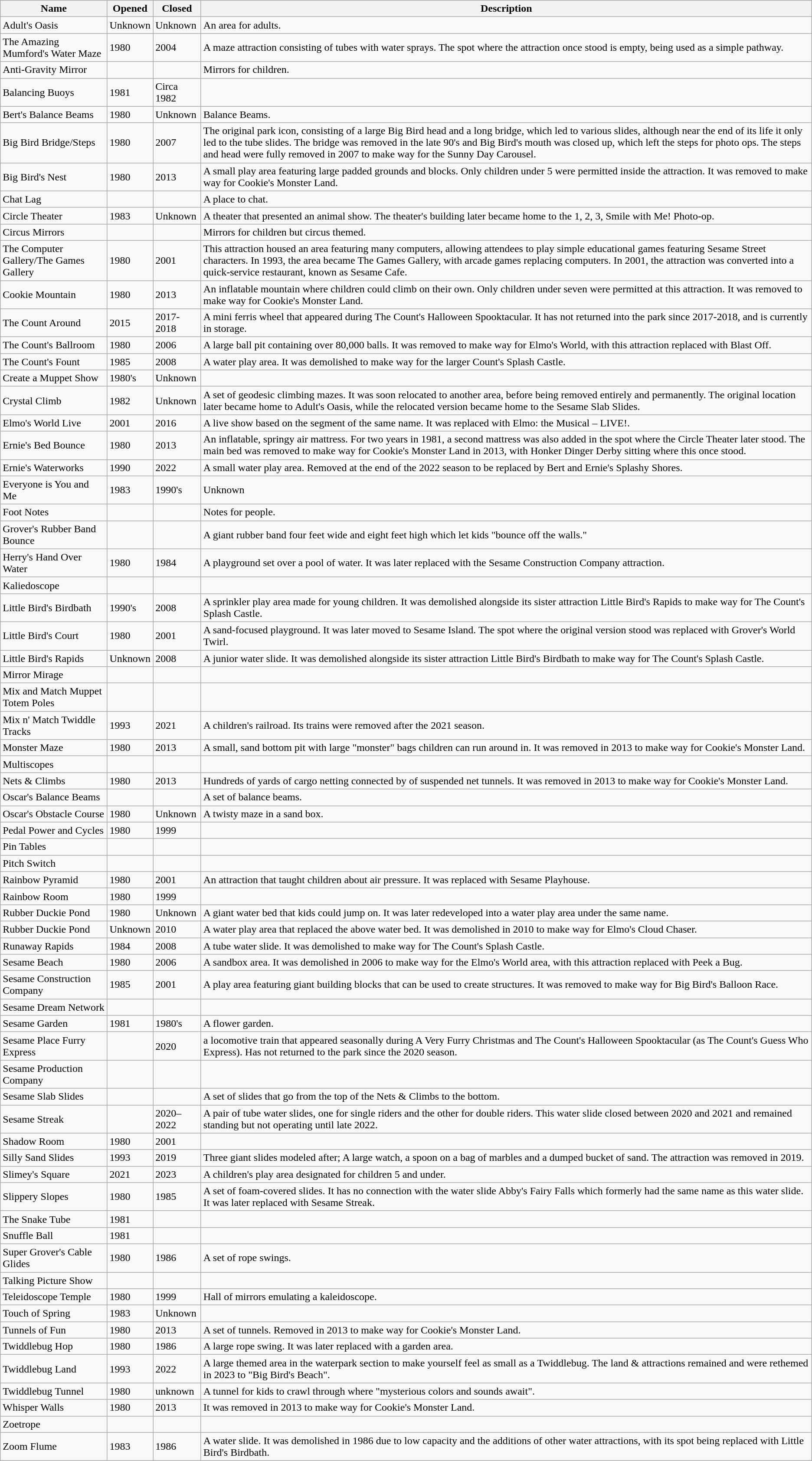<table class="wikitable">
<tr>
<th>Name</th>
<th>Opened</th>
<th>Closed</th>
<th>Description</th>
</tr>
<tr>
<td>Adult's Oasis</td>
<td>Unknown</td>
<td>Unknown</td>
<td>An area for adults.</td>
</tr>
<tr>
<td>The Amazing Mumford's Water Maze</td>
<td>1980</td>
<td>2004</td>
<td>A maze attraction consisting of tubes with water sprays. The spot where the attraction once stood is empty, being used as a simple pathway.</td>
</tr>
<tr>
<td>Anti-Gravity Mirror</td>
<td></td>
<td></td>
<td>Mirrors for children.</td>
</tr>
<tr>
<td>Balancing Buoys</td>
<td>1981</td>
<td>Circa 1982</td>
<td></td>
</tr>
<tr>
<td>Bert's Balance Beams</td>
<td>1980</td>
<td>Unknown</td>
<td>Balance Beams.</td>
</tr>
<tr>
<td>Big Bird Bridge/Steps</td>
<td>1980</td>
<td>2007</td>
<td>The original park icon, consisting of a large Big Bird head and a long bridge, which led to various slides, although near the end of its life it only led to the tube slides. The bridge was removed in the late 90's and Big Bird's mouth was closed up, which left the steps for photo ops. The steps and head were fully removed in 2007 to make way for the Sunny Day Carousel.</td>
</tr>
<tr>
<td>Big Bird's Nest</td>
<td>1980</td>
<td>2013</td>
<td>A small play area featuring large padded grounds and blocks. Only children under 5 were permitted inside the attraction. It was removed to make way for Cookie's Monster Land.</td>
</tr>
<tr>
<td>Chat Lag</td>
<td></td>
<td></td>
<td>A place to chat.</td>
</tr>
<tr>
<td>Circle Theater</td>
<td>1983</td>
<td>Unknown</td>
<td>A theater that presented an animal show. The theater's building later became home to the 1, 2, 3, Smile with Me! Photo-op.</td>
</tr>
<tr>
<td>Circus Mirrors</td>
<td></td>
<td></td>
<td>Mirrors for children but circus themed.</td>
</tr>
<tr>
<td>The Computer Gallery/The Games Gallery</td>
<td>1980</td>
<td>2001</td>
<td>This attraction housed an area featuring many computers, allowing attendees to play simple educational games featuring Sesame Street characters. In 1993, the area became The Games Gallery, with arcade games replacing computers. In 2001, the attraction was converted into a quick-service restaurant, known as Sesame Cafe.</td>
</tr>
<tr>
<td>Cookie Mountain</td>
<td>1980</td>
<td>2013</td>
<td>An inflatable mountain where children could climb on their own. Only children under seven were permitted at this attraction. It was removed to make way for Cookie's Monster Land.</td>
</tr>
<tr>
<td>The Count Around</td>
<td>2015</td>
<td>2017-2018</td>
<td>A mini ferris wheel that appeared during The Count's Halloween Spooktacular. It has not returned into the park since 2017-2018, and is currently in storage.</td>
</tr>
<tr>
<td>The Count's Ballroom</td>
<td>1980</td>
<td>2006</td>
<td>A large ball pit containing over 80,000 balls. It was removed to make way for Elmo's World, with this attraction replaced with Blast Off.</td>
</tr>
<tr>
<td>The Count's Fount</td>
<td>1985</td>
<td>2008</td>
<td>A water play area. It was demolished to make way for the larger Count's Splash Castle.</td>
</tr>
<tr>
<td>Create a Muppet Show</td>
<td>1980's</td>
<td>Unknown</td>
<td></td>
</tr>
<tr>
<td>Crystal Climb</td>
<td>1982</td>
<td>Unknown</td>
<td>A set of geodesic climbing mazes. It was soon relocated to another area, before being removed entirely and permanently. The original location later became home to Adult's Oasis, while the relocated version became home to the Sesame Slab Slides.</td>
</tr>
<tr>
<td>Elmo's World Live</td>
<td>2001</td>
<td>2016</td>
<td>A live show based on the segment of the same name. It was replaced with Elmo: the Musical – LIVE!.</td>
</tr>
<tr>
<td>Ernie's Bed Bounce</td>
<td>1980</td>
<td>2013</td>
<td>An inflatable, springy air mattress. For two years in 1981, a second mattress was also added in the spot where the Circle Theater later stood. The main bed was removed to make way for Cookie's Monster Land in 2013, with Honker Dinger Derby sitting where this once stood.</td>
</tr>
<tr>
<td>Ernie's Waterworks</td>
<td>1990</td>
<td>2022</td>
<td>A small water play area. Removed at the end of the 2022 season to be replaced by Bert and Ernie's Splashy Shores.</td>
</tr>
<tr>
<td>Everyone is You and Me</td>
<td>1983</td>
<td>1990's</td>
<td>Unknown</td>
</tr>
<tr>
<td>Foot Notes</td>
<td></td>
<td></td>
<td>Notes for people.</td>
</tr>
<tr>
<td>Grover's Rubber Band Bounce</td>
<td></td>
<td></td>
<td>A giant rubber band four feet wide and eight feet high which let kids "bounce off the walls."</td>
</tr>
<tr>
<td>Herry's Hand Over Water</td>
<td>1980</td>
<td>1984</td>
<td>A playground set over a pool of water. It was later replaced with the Sesame Construction Company attraction.</td>
</tr>
<tr>
<td>Kaliedoscope</td>
<td></td>
<td></td>
<td></td>
</tr>
<tr>
<td>Little Bird's Birdbath</td>
<td>1990's</td>
<td>2008</td>
<td>A sprinkler play area made for young children. It was demolished alongside its sister attraction Little Bird's Rapids to make way for The Count's Splash Castle.</td>
</tr>
<tr>
<td>Little Bird's Court</td>
<td>1980</td>
<td>2001</td>
<td>A sand-focused playground. It was later moved to Sesame Island. The spot where the original version stood was replaced with Grover's World Twirl.</td>
</tr>
<tr>
<td>Little Bird's Rapids</td>
<td>Unknown</td>
<td>2008</td>
<td>A junior water slide. It was demolished alongside its sister attraction Little Bird's Birdbath to make way for The Count's Splash Castle.</td>
</tr>
<tr>
<td>Mirror Mirage</td>
<td></td>
<td></td>
<td></td>
</tr>
<tr>
<td>Mix and Match Muppet Totem Poles</td>
<td></td>
<td></td>
<td></td>
</tr>
<tr>
<td>Mix n' Match Twiddle Tracks</td>
<td>1993</td>
<td>2021</td>
<td>A children's railroad. Its trains were removed after the 2021 season.</td>
</tr>
<tr>
<td>Monster Maze</td>
<td>1980</td>
<td>2013</td>
<td>A small, sand bottom pit with large "monster" bags children can run around in. It was removed in 2013 to make way for Cookie's Monster Land.</td>
</tr>
<tr>
<td>Multiscopes</td>
<td></td>
<td></td>
<td></td>
</tr>
<tr>
<td>Nets & Climbs</td>
<td>1980</td>
<td>2013</td>
<td>Hundreds of yards of cargo netting connected by  of suspended net tunnels. It was removed in 2013 to make way for Cookie's Monster Land.</td>
</tr>
<tr>
<td>Oscar's Balance Beams</td>
<td></td>
<td></td>
<td>A set of balance beams.</td>
</tr>
<tr>
<td>Oscar's Obstacle Course</td>
<td>1980</td>
<td>Unknown</td>
<td>A twisty maze in a sand box.</td>
</tr>
<tr>
<td>Pedal Power and Cycles</td>
<td>1980</td>
<td>1999</td>
<td></td>
</tr>
<tr>
<td>Pin Tables</td>
<td></td>
<td></td>
<td></td>
</tr>
<tr>
<td>Pitch Switch</td>
<td></td>
<td></td>
<td></td>
</tr>
<tr>
<td>Rainbow Pyramid</td>
<td>1980</td>
<td>2001</td>
<td>An attraction that taught children  about air pressure. It was replaced with Sesame Playhouse.</td>
</tr>
<tr>
<td>Rainbow Room</td>
<td>1980</td>
<td>1999</td>
<td></td>
</tr>
<tr>
<td>Rubber Duckie Pond</td>
<td>1980</td>
<td>Unknown</td>
<td>A giant water bed that kids could jump on. It was later redeveloped into a water play area under the same name.</td>
</tr>
<tr>
<td>Rubber Duckie Pond</td>
<td>Unknown</td>
<td>2010</td>
<td>A water play area that replaced the above water bed. It was demolished in 2010 to make way for Elmo's Cloud Chaser.</td>
</tr>
<tr>
<td>Runaway Rapids</td>
<td>1984</td>
<td>2008</td>
<td>A tube water slide. It was demolished to make way for The Count's Splash Castle.</td>
</tr>
<tr>
<td>Sesame Beach</td>
<td>1980</td>
<td>2006</td>
<td>A sandbox area. It was demolished in 2006 to make way for the Elmo's World area, with this attraction replaced with Peek a Bug.</td>
</tr>
<tr>
<td>Sesame Construction Company</td>
<td>1985</td>
<td>2001</td>
<td>A play area featuring giant building blocks that can be used to create structures. It was removed to make way for Big Bird's Balloon Race.</td>
</tr>
<tr>
<td>Sesame Dream Network</td>
<td></td>
<td></td>
<td></td>
</tr>
<tr>
<td>Sesame Garden</td>
<td>1981</td>
<td>1980's</td>
<td>A flower garden.</td>
</tr>
<tr>
<td>Sesame Place Furry Express</td>
<td></td>
<td>2020</td>
<td>a locomotive train that appeared seasonally during A Very Furry Christmas and The Count's Halloween Spooktacular (as The Count's Guess Who Express). Has not returned to the park since the 2020 season.</td>
</tr>
<tr>
<td>Sesame Production Company</td>
<td></td>
<td></td>
<td></td>
</tr>
<tr>
<td>Sesame Slab Slides</td>
<td></td>
<td></td>
<td>A set of slides that go from the top of the Nets & Climbs to the bottom.</td>
</tr>
<tr>
<td>Sesame Streak</td>
<td></td>
<td>2020–2022</td>
<td>A pair of tube water slides, one for single riders and the other for double riders. This water slide closed between 2020 and 2021 and remained standing but not operating until late 2022.</td>
</tr>
<tr>
<td>Shadow Room</td>
<td>1980</td>
<td>2001</td>
<td></td>
</tr>
<tr>
<td>Silly Sand Slides</td>
<td>1993</td>
<td>2019</td>
<td>Three giant slides modeled after; A large watch, a spoon on a bag of marbles and a dumped bucket of sand. The attraction was removed in 2019.</td>
</tr>
<tr>
<td>Slimey's Square</td>
<td>2021</td>
<td>2023</td>
<td>A children's play area designated for children 5 and under.</td>
</tr>
<tr>
<td>Slippery Slopes</td>
<td>1980</td>
<td>1985</td>
<td>A set of foam-covered slides. It has no connection with the water slide Abby's Fairy Falls which formerly had the same name as this water slide. It was later replaced with Sesame Streak.</td>
</tr>
<tr>
<td>The Snake Tube</td>
<td>1981</td>
<td></td>
<td></td>
</tr>
<tr>
<td>Snuffle Ball</td>
<td>1981</td>
<td></td>
<td></td>
</tr>
<tr>
<td>Super Grover's Cable Glides</td>
<td>1980</td>
<td>1986</td>
<td>A set of rope swings.</td>
</tr>
<tr>
<td>Talking Picture Show</td>
<td></td>
<td></td>
<td></td>
</tr>
<tr>
<td>Teleidoscope Temple</td>
<td>1980</td>
<td>1999</td>
<td>Hall of mirrors emulating a kaleidoscope.</td>
</tr>
<tr>
<td>Touch of Spring</td>
<td>1983</td>
<td>Unknown</td>
<td></td>
</tr>
<tr>
<td>Tunnels of Fun</td>
<td>1980</td>
<td>2013</td>
<td>A set of tunnels. Removed in 2013 to make way for Cookie's Monster Land.</td>
</tr>
<tr>
<td>Twiddlebug Hop</td>
<td>1980</td>
<td>1986</td>
<td>A large rope swing. It was later replaced with a garden area.</td>
</tr>
<tr>
<td>Twiddlebug Land</td>
<td>1993</td>
<td>2022</td>
<td>A large themed area in the waterpark section to make yourself feel as small as a Twiddlebug. The land & attractions remained and were rethemed in 2023 to "Big Bird's Beach".</td>
</tr>
<tr>
<td>Twiddlebug Tunnel</td>
<td>1980</td>
<td>unknown</td>
<td>A tunnel for kids to crawl through where "mysterious colors and sounds await".</td>
</tr>
<tr>
<td>Whisper Walls</td>
<td>1980</td>
<td>2013</td>
<td>It was removed  in 2013 to make way for Cookie's Monster Land.</td>
</tr>
<tr>
<td>Zoetrope</td>
<td></td>
<td></td>
<td></td>
</tr>
<tr>
<td>Zoom Flume</td>
<td>1983</td>
<td>1986</td>
<td>A water slide. It was demolished in 1986 due to low capacity and the additions of other water attractions, with its spot being replaced with Little Bird's Birdbath.</td>
</tr>
</table>
